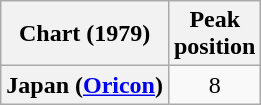<table class="wikitable sortable plainrowheaders" style="text-align:center">
<tr>
<th scope="col">Chart (1979)</th>
<th scope="col">Peak<br>position</th>
</tr>
<tr>
<th scope="row">Japan (<a href='#'>Oricon</a>)</th>
<td>8</td>
</tr>
</table>
